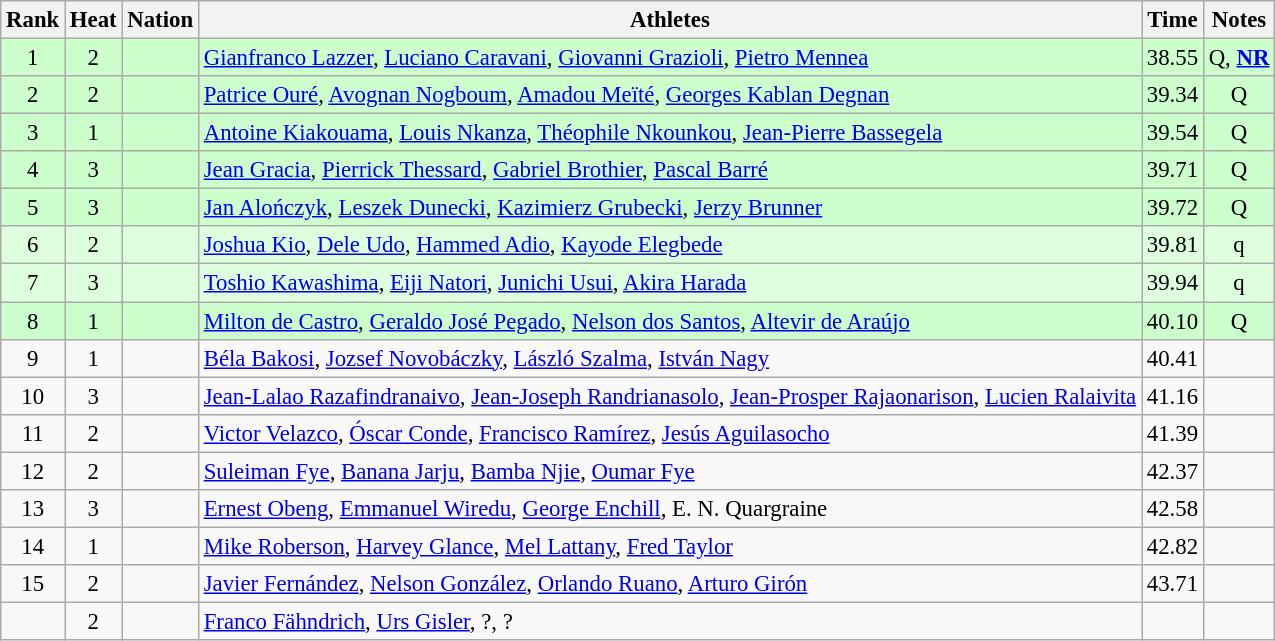<table class="wikitable sortable" style="text-align:center;font-size:95%">
<tr>
<th>Rank</th>
<th>Heat</th>
<th>Nation</th>
<th>Athletes</th>
<th>Time</th>
<th>Notes</th>
</tr>
<tr bgcolor=ccffcc>
<td>1</td>
<td>2</td>
<td align=left></td>
<td align=left><a href='#'>Gianfranco Lazzer</a>, <a href='#'>Luciano Caravani</a>, <a href='#'>Giovanni Grazioli</a>, <a href='#'>Pietro Mennea</a></td>
<td>38.55</td>
<td>Q, <strong><a href='#'>NR</a></strong></td>
</tr>
<tr bgcolor=ccffcc>
<td>2</td>
<td>2</td>
<td align=left></td>
<td align=left><a href='#'>Patrice Ouré</a>, <a href='#'>Avognan Nogboum</a>, <a href='#'>Amadou Meïté</a>, <a href='#'>Georges Kablan Degnan</a></td>
<td>39.34</td>
<td>Q</td>
</tr>
<tr bgcolor=ccffcc>
<td>3</td>
<td>1</td>
<td align=left></td>
<td align=left><a href='#'>Antoine Kiakouama</a>, <a href='#'>Louis Nkanza</a>, <a href='#'>Théophile Nkounkou</a>, <a href='#'>Jean-Pierre Bassegela</a></td>
<td>39.54</td>
<td>Q</td>
</tr>
<tr bgcolor=ccffcc>
<td>4</td>
<td>3</td>
<td align=left></td>
<td align=left><a href='#'>Jean Gracia</a>, <a href='#'>Pierrick Thessard</a>, <a href='#'>Gabriel Brothier</a>, <a href='#'>Pascal Barré</a></td>
<td>39.71</td>
<td>Q</td>
</tr>
<tr bgcolor=ccffcc>
<td>5</td>
<td>3</td>
<td align=left></td>
<td align=left><a href='#'>Jan Alończyk</a>, <a href='#'>Leszek Dunecki</a>, <a href='#'>Kazimierz Grubecki</a>, <a href='#'>Jerzy Brunner</a></td>
<td>39.72</td>
<td>Q</td>
</tr>
<tr bgcolor=ddffdd>
<td>6</td>
<td>2</td>
<td align=left></td>
<td align=left><a href='#'>Joshua Kio</a>, <a href='#'>Dele Udo</a>, <a href='#'>Hammed Adio</a>, <a href='#'>Kayode Elegbede</a></td>
<td>39.81</td>
<td>q</td>
</tr>
<tr bgcolor=ddffdd>
<td>7</td>
<td>3</td>
<td align=left></td>
<td align=left><a href='#'>Toshio Kawashima</a>, <a href='#'>Eiji Natori</a>, <a href='#'>Junichi Usui</a>, <a href='#'>Akira Harada</a></td>
<td>39.94</td>
<td>q</td>
</tr>
<tr bgcolor=ccffcc>
<td>8</td>
<td>1</td>
<td align=left></td>
<td align=left><a href='#'>Milton de Castro</a>, <a href='#'>Geraldo José Pegado</a>, <a href='#'>Nelson dos Santos</a>, <a href='#'>Altevir de Araújo</a></td>
<td>40.10</td>
<td>Q</td>
</tr>
<tr>
<td>9</td>
<td>1</td>
<td align=left></td>
<td align=left><a href='#'>Béla Bakosi</a>, <a href='#'>Jozsef Novobáczky</a>, <a href='#'>László Szalma</a>, <a href='#'>István Nagy</a></td>
<td>40.41</td>
<td></td>
</tr>
<tr>
<td>10</td>
<td>3</td>
<td align=left></td>
<td align=left><a href='#'>Jean-Lalao Razafindranaivo</a>, <a href='#'>Jean-Joseph Randrianasolo</a>, <a href='#'>Jean-Prosper Rajaonarison</a>, <a href='#'>Lucien Ralaivita</a></td>
<td>41.16</td>
<td></td>
</tr>
<tr>
<td>11</td>
<td>2</td>
<td align=left></td>
<td align=left><a href='#'>Victor Velazco</a>, <a href='#'>Óscar Conde</a>, <a href='#'>Francisco Ramírez</a>, <a href='#'>Jesús Aguilasocho</a></td>
<td>41.39</td>
<td></td>
</tr>
<tr>
<td>12</td>
<td>2</td>
<td align=left></td>
<td align=left><a href='#'>Suleiman Fye</a>, <a href='#'>Banana Jarju</a>, <a href='#'>Bamba Njie</a>, <a href='#'>Oumar Fye</a></td>
<td>42.37</td>
<td></td>
</tr>
<tr>
<td>13</td>
<td>3</td>
<td align=left></td>
<td align=left><a href='#'>Ernest Obeng</a>, <a href='#'>Emmanuel Wiredu</a>, <a href='#'>George Enchill</a>, E. N. Quargraine</td>
<td>42.58</td>
<td></td>
</tr>
<tr>
<td>14</td>
<td>1</td>
<td align=left></td>
<td align=left><a href='#'>Mike Roberson</a>, <a href='#'>Harvey Glance</a>, <a href='#'>Mel Lattany</a>, <a href='#'>Fred Taylor</a></td>
<td>42.82</td>
<td></td>
</tr>
<tr>
<td>15</td>
<td>2</td>
<td align=left></td>
<td align=left><a href='#'>Javier Fernández</a>, <a href='#'>Nelson González</a>, <a href='#'>Orlando Ruano</a>, <a href='#'>Arturo Girón</a></td>
<td>43.71</td>
<td></td>
</tr>
<tr>
<td></td>
<td>2</td>
<td align=left></td>
<td align=left><a href='#'>Franco Fähndrich</a>, <a href='#'>Urs Gisler</a>, ?, ?</td>
<td></td>
<td></td>
</tr>
</table>
